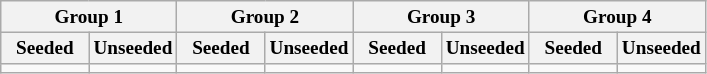<table class="wikitable" style="font-size:80%">
<tr>
<th colspan="2">Group 1</th>
<th colspan="2">Group 2</th>
<th colspan="2">Group 3</th>
<th colspan="2">Group 4</th>
</tr>
<tr>
<th width=12.5%>Seeded</th>
<th width=12.5%>Unseeded</th>
<th width=12.5%>Seeded</th>
<th width=12.5%>Unseeded</th>
<th width=12.5%>Seeded</th>
<th width=12.5%>Unseeded</th>
<th width=12.5%>Seeded</th>
<th width=12.5%>Unseeded</th>
</tr>
<tr>
<td valign=top></td>
<td valign=top></td>
<td valign=top></td>
<td valign=top></td>
<td valign=top></td>
<td valign=top></td>
<td valign=top></td>
<td valign=top></td>
</tr>
</table>
